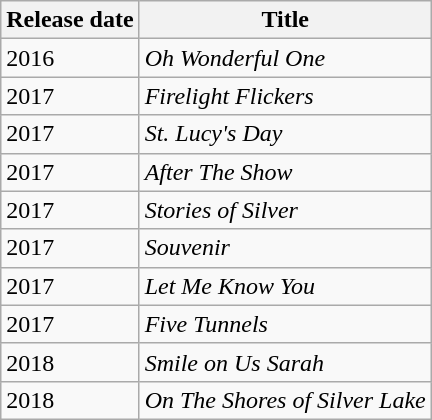<table class="wikitable">
<tr>
<th>Release date</th>
<th>Title</th>
</tr>
<tr>
<td>2016</td>
<td><em>Oh Wonderful One</em></td>
</tr>
<tr>
<td>2017</td>
<td><em>Firelight Flickers</em></td>
</tr>
<tr>
<td>2017</td>
<td><em>St. Lucy's Day</em></td>
</tr>
<tr>
<td>2017</td>
<td><em>After The Show</em></td>
</tr>
<tr>
<td>2017</td>
<td><em>Stories of Silver</em></td>
</tr>
<tr>
<td>2017</td>
<td><em>Souvenir</em></td>
</tr>
<tr>
<td>2017</td>
<td><em>Let Me Know You</em></td>
</tr>
<tr>
<td>2017</td>
<td><em>Five Tunnels</em></td>
</tr>
<tr>
<td>2018</td>
<td><em>Smile on Us Sarah</em></td>
</tr>
<tr>
<td>2018</td>
<td><em>On The Shores of Silver Lake</em></td>
</tr>
</table>
